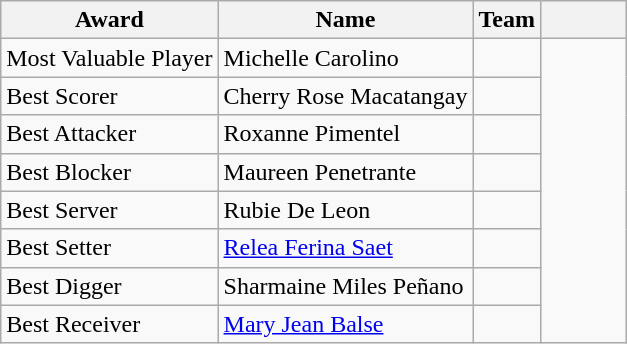<table class="wikitable">
<tr>
<th>Award</th>
<th>Name</th>
<th>Team</th>
<th width=50></th>
</tr>
<tr>
<td>Most Valuable Player</td>
<td>Michelle Carolino</td>
<td></td>
<td align="center" rowspan=8></td>
</tr>
<tr>
<td>Best Scorer</td>
<td>Cherry Rose Macatangay</td>
<td></td>
</tr>
<tr>
<td>Best Attacker</td>
<td>Roxanne Pimentel</td>
<td></td>
</tr>
<tr>
<td>Best Blocker</td>
<td>Maureen Penetrante</td>
<td></td>
</tr>
<tr>
<td>Best Server</td>
<td>Rubie De Leon</td>
<td></td>
</tr>
<tr>
<td>Best Setter</td>
<td><a href='#'>Relea Ferina Saet</a></td>
<td></td>
</tr>
<tr>
<td>Best Digger</td>
<td>Sharmaine Miles Peñano</td>
<td></td>
</tr>
<tr>
<td>Best Receiver</td>
<td><a href='#'>Mary Jean Balse</a></td>
<td></td>
</tr>
</table>
